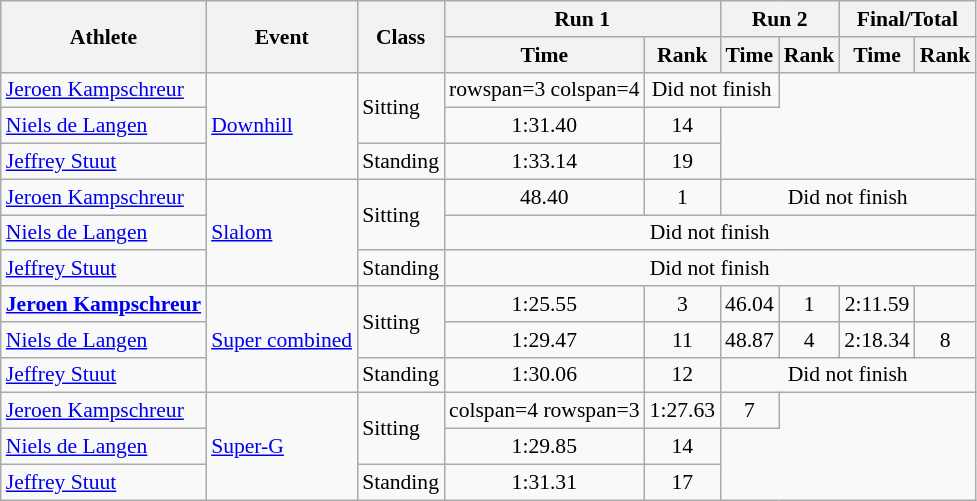<table class="wikitable" style="font-size:90%">
<tr>
<th rowspan="2">Athlete</th>
<th rowspan="2">Event</th>
<th rowspan="2">Class</th>
<th colspan="2">Run 1</th>
<th colspan="2">Run 2</th>
<th colspan="2">Final/Total</th>
</tr>
<tr>
<th>Time</th>
<th>Rank</th>
<th>Time</th>
<th>Rank</th>
<th>Time</th>
<th>Rank</th>
</tr>
<tr align=center>
<td align=left><a href='#'>Jeroen Kampschreur</a></td>
<td align=left rowspan=3><a href='#'>Downhill</a></td>
<td align=left rowspan=2>Sitting</td>
<td>rowspan=3 colspan=4 </td>
<td align=center colspan=2>Did not finish</td>
</tr>
<tr align=center>
<td align=left><a href='#'>Niels de Langen</a></td>
<td>1:31.40</td>
<td>14</td>
</tr>
<tr align=center>
<td align=left><a href='#'>Jeffrey Stuut</a></td>
<td align=left>Standing</td>
<td>1:33.14</td>
<td>19</td>
</tr>
<tr align=center>
<td align=left><a href='#'>Jeroen Kampschreur</a></td>
<td align=left rowspan=3><a href='#'>Slalom</a></td>
<td align=left rowspan=2>Sitting</td>
<td>48.40</td>
<td>1</td>
<td colspan=4>Did not finish</td>
</tr>
<tr align=center>
<td align=left><a href='#'>Niels de Langen</a></td>
<td colspan=6>Did not finish</td>
</tr>
<tr align=center>
<td align=left><a href='#'>Jeffrey Stuut</a></td>
<td align=left>Standing</td>
<td colspan=6>Did not finish</td>
</tr>
<tr align=center>
<td align=left><strong><a href='#'>Jeroen Kampschreur</a></strong></td>
<td align=left rowspan=3><a href='#'>Super combined</a></td>
<td align=left rowspan=2>Sitting</td>
<td>1:25.55</td>
<td>3</td>
<td>46.04</td>
<td>1</td>
<td>2:11.59</td>
<td></td>
</tr>
<tr align=center>
<td align=left><a href='#'>Niels de Langen</a></td>
<td>1:29.47</td>
<td>11</td>
<td>48.87</td>
<td>4</td>
<td>2:18.34</td>
<td>8</td>
</tr>
<tr align=center>
<td align=left><a href='#'>Jeffrey Stuut</a></td>
<td align=left>Standing</td>
<td>1:30.06</td>
<td>12</td>
<td colspan=4>Did not finish</td>
</tr>
<tr align=center>
<td align=left><a href='#'>Jeroen Kampschreur</a></td>
<td align=left rowspan=3><a href='#'>Super-G</a></td>
<td align=left rowspan=2>Sitting</td>
<td>colspan=4 rowspan=3 </td>
<td>1:27.63</td>
<td>7</td>
</tr>
<tr align=center>
<td align=left><a href='#'>Niels de Langen</a></td>
<td>1:29.85</td>
<td>14</td>
</tr>
<tr align=center>
<td align=left><a href='#'>Jeffrey Stuut</a></td>
<td align=left>Standing</td>
<td>1:31.31</td>
<td>17</td>
</tr>
</table>
